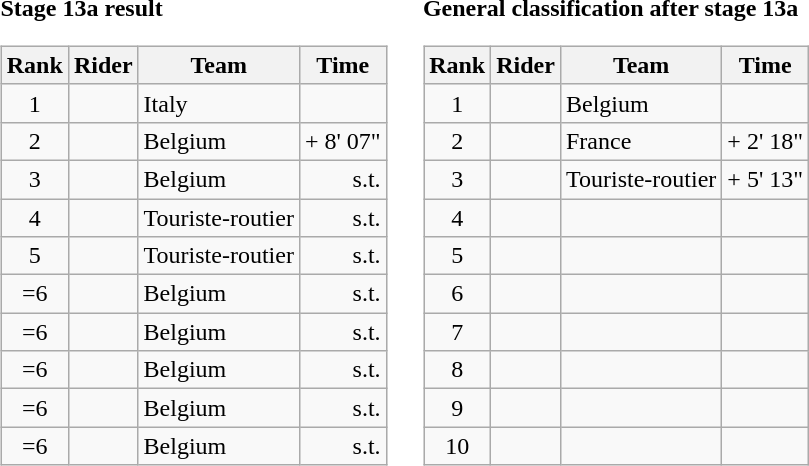<table>
<tr>
<td><strong>Stage 13a result</strong><br><table class="wikitable">
<tr>
<th scope="col">Rank</th>
<th scope="col">Rider</th>
<th scope="col">Team</th>
<th scope="col">Time</th>
</tr>
<tr>
<td style="text-align:center;">1</td>
<td></td>
<td>Italy</td>
<td style="text-align:right;"></td>
</tr>
<tr>
<td style="text-align:center;">2</td>
<td></td>
<td>Belgium</td>
<td style="text-align:right;">+ 8' 07"</td>
</tr>
<tr>
<td style="text-align:center;">3</td>
<td></td>
<td>Belgium</td>
<td style="text-align:right;">s.t.</td>
</tr>
<tr>
<td style="text-align:center;">4</td>
<td></td>
<td>Touriste-routier</td>
<td style="text-align:right;">s.t.</td>
</tr>
<tr>
<td style="text-align:center;">5</td>
<td></td>
<td>Touriste-routier</td>
<td style="text-align:right;">s.t.</td>
</tr>
<tr>
<td style="text-align:center;">=6</td>
<td></td>
<td>Belgium</td>
<td style="text-align:right;">s.t.</td>
</tr>
<tr>
<td style="text-align:center;">=6</td>
<td></td>
<td>Belgium</td>
<td style="text-align:right;">s.t.</td>
</tr>
<tr>
<td style="text-align:center;">=6</td>
<td></td>
<td>Belgium</td>
<td style="text-align:right;">s.t.</td>
</tr>
<tr>
<td style="text-align:center;">=6</td>
<td></td>
<td>Belgium</td>
<td style="text-align:right;">s.t.</td>
</tr>
<tr>
<td style="text-align:center;">=6</td>
<td></td>
<td>Belgium</td>
<td style="text-align:right;">s.t.</td>
</tr>
</table>
</td>
<td></td>
<td><strong>General classification after stage 13a</strong><br><table class="wikitable">
<tr>
<th scope="col">Rank</th>
<th scope="col">Rider</th>
<th scope="col">Team</th>
<th scope="col">Time</th>
</tr>
<tr>
<td style="text-align:center;">1</td>
<td></td>
<td>Belgium</td>
<td style="text-align:right;"></td>
</tr>
<tr>
<td style="text-align:center;">2</td>
<td></td>
<td>France</td>
<td style="text-align:right;">+ 2' 18"</td>
</tr>
<tr>
<td style="text-align:center;">3</td>
<td></td>
<td>Touriste-routier</td>
<td style="text-align:right;">+ 5' 13"</td>
</tr>
<tr>
<td style="text-align:center;">4</td>
<td></td>
<td></td>
<td></td>
</tr>
<tr>
<td style="text-align:center;">5</td>
<td></td>
<td></td>
<td></td>
</tr>
<tr>
<td style="text-align:center;">6</td>
<td></td>
<td></td>
<td></td>
</tr>
<tr>
<td style="text-align:center;">7</td>
<td></td>
<td></td>
<td></td>
</tr>
<tr>
<td style="text-align:center;">8</td>
<td></td>
<td></td>
<td></td>
</tr>
<tr>
<td style="text-align:center;">9</td>
<td></td>
<td></td>
<td></td>
</tr>
<tr>
<td style="text-align:center;">10</td>
<td></td>
<td></td>
<td></td>
</tr>
</table>
</td>
</tr>
</table>
